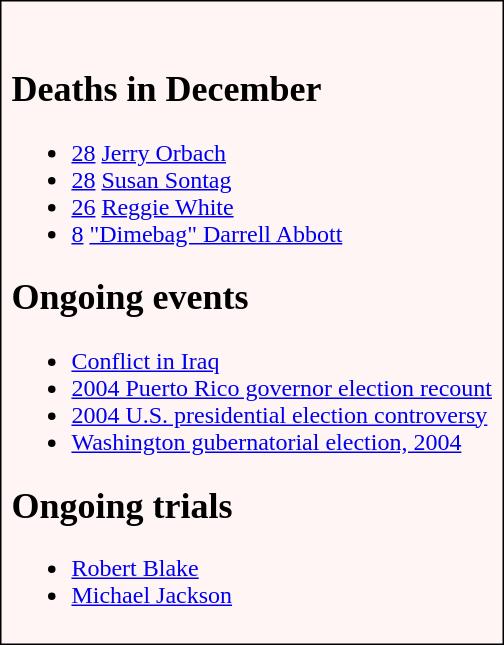<table style="float: right; clear:right; margin-left: 3em; margin-bottom: 2em">
<tr>
<td style="border: 1px solid #000000; background-color: #fff5f5; padding: 7px"><br><h2>Deaths in December</h2><ul><li><a href='#'>28</a> <a href='#'>Jerry Orbach</a></li><li><a href='#'>28</a> <a href='#'>Susan Sontag</a></li><li><a href='#'>26</a> <a href='#'>Reggie White</a></li><li><a href='#'>8</a> <a href='#'>"Dimebag" Darrell Abbott</a></li></ul><h2>Ongoing events</h2><ul><li><a href='#'>Conflict in Iraq</a></li><li><a href='#'>2004 Puerto Rico governor election recount</a></li><li><a href='#'>2004 U.S. presidential election controversy</a></li><li><a href='#'>Washington gubernatorial election, 2004</a></li></ul><h2>Ongoing trials</h2><ul><li><a href='#'>Robert Blake</a></li><li><a href='#'>Michael Jackson</a></li></ul></td>
</tr>
</table>
